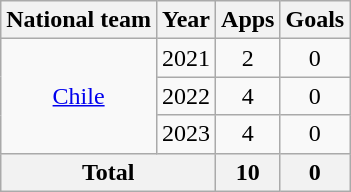<table class="wikitable" style="text-align:center">
<tr>
<th>National team</th>
<th>Year</th>
<th>Apps</th>
<th>Goals</th>
</tr>
<tr>
<td rowspan="3"><a href='#'>Chile</a></td>
<td>2021</td>
<td>2</td>
<td>0</td>
</tr>
<tr>
<td>2022</td>
<td>4</td>
<td>0</td>
</tr>
<tr>
<td>2023</td>
<td>4</td>
<td>0</td>
</tr>
<tr>
<th colspan="2">Total</th>
<th>10</th>
<th>0</th>
</tr>
</table>
